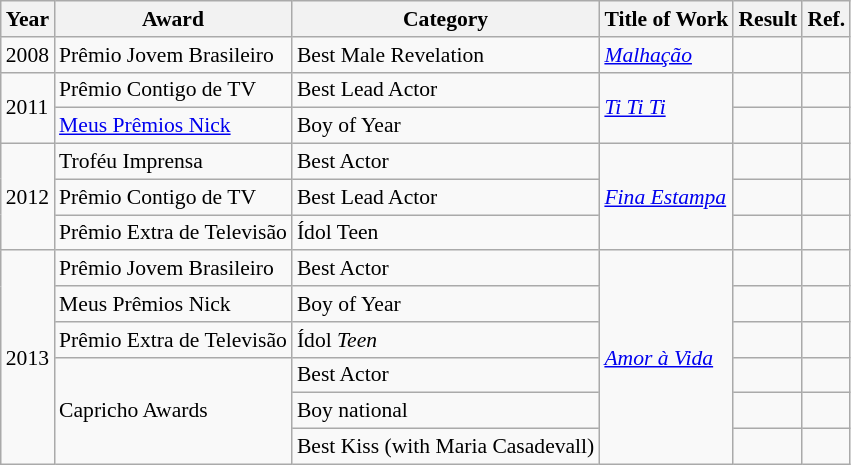<table class="wikitable" style="font-size: 90%;">
<tr>
<th>Year</th>
<th>Award</th>
<th>Category</th>
<th>Title of Work</th>
<th>Result</th>
<th>Ref.</th>
</tr>
<tr>
<td>2008</td>
<td>Prêmio Jovem Brasileiro</td>
<td>Best Male Revelation</td>
<td><em><a href='#'>Malhação</a></em></td>
<td></td>
<td></td>
</tr>
<tr>
<td rowspan="2">2011</td>
<td>Prêmio Contigo de TV</td>
<td>Best Lead Actor</td>
<td rowspan="2"><em><a href='#'>Ti Ti Ti</a></em></td>
<td></td>
<td></td>
</tr>
<tr>
<td><a href='#'>Meus Prêmios Nick</a></td>
<td>Boy of Year</td>
<td></td>
<td></td>
</tr>
<tr>
<td rowspan="3">2012</td>
<td>Troféu Imprensa</td>
<td>Best Actor</td>
<td rowspan="3"><em><a href='#'>Fina Estampa</a></em></td>
<td></td>
<td></td>
</tr>
<tr>
<td>Prêmio Contigo de TV</td>
<td>Best Lead Actor</td>
<td></td>
<td></td>
</tr>
<tr>
<td>Prêmio Extra de Televisão</td>
<td>Ídol Teen</td>
<td></td>
<td></td>
</tr>
<tr>
<td rowspan="6">2013</td>
<td>Prêmio Jovem Brasileiro</td>
<td>Best Actor</td>
<td rowspan="6"><em><a href='#'>Amor à Vida</a></em></td>
<td></td>
<td></td>
</tr>
<tr>
<td>Meus Prêmios Nick</td>
<td>Boy of Year</td>
<td></td>
<td></td>
</tr>
<tr>
<td>Prêmio Extra de Televisão</td>
<td>Ídol <em>Teen</em></td>
<td></td>
<td></td>
</tr>
<tr>
<td rowspan="3">Capricho Awards</td>
<td>Best Actor</td>
<td></td>
<td></td>
</tr>
<tr>
<td>Boy national</td>
<td></td>
<td></td>
</tr>
<tr>
<td>Best Kiss (with Maria Casadevall)</td>
<td></td>
<td></td>
</tr>
</table>
